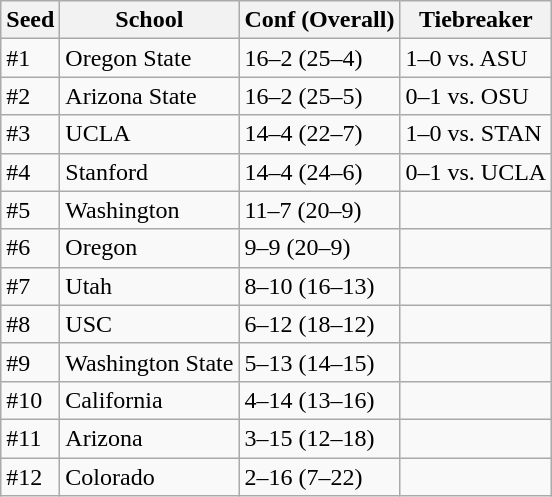<table class="wikitable">
<tr>
<th>Seed</th>
<th>School</th>
<th>Conf (Overall)</th>
<th>Tiebreaker</th>
</tr>
<tr>
<td>#1</td>
<td>Oregon State</td>
<td>16–2 (25–4)</td>
<td>1–0 vs. ASU</td>
</tr>
<tr>
<td>#2</td>
<td>Arizona State</td>
<td>16–2 (25–5)</td>
<td>0–1 vs. OSU</td>
</tr>
<tr>
<td>#3</td>
<td>UCLA</td>
<td>14–4 (22–7)</td>
<td>1–0 vs. STAN</td>
</tr>
<tr>
<td>#4</td>
<td>Stanford</td>
<td>14–4 (24–6)</td>
<td>0–1 vs. UCLA</td>
</tr>
<tr>
<td>#5</td>
<td>Washington</td>
<td>11–7 (20–9)</td>
<td></td>
</tr>
<tr>
<td>#6</td>
<td>Oregon</td>
<td>9–9 (20–9)</td>
<td></td>
</tr>
<tr>
<td>#7</td>
<td>Utah</td>
<td>8–10 (16–13)</td>
<td></td>
</tr>
<tr>
<td>#8</td>
<td>USC</td>
<td>6–12 (18–12)</td>
<td></td>
</tr>
<tr>
<td>#9</td>
<td>Washington State</td>
<td>5–13 (14–15)</td>
<td></td>
</tr>
<tr>
<td>#10</td>
<td>California</td>
<td>4–14 (13–16)</td>
<td></td>
</tr>
<tr>
<td>#11</td>
<td>Arizona</td>
<td>3–15 (12–18)</td>
<td></td>
</tr>
<tr>
<td>#12</td>
<td>Colorado</td>
<td>2–16 (7–22)</td>
<td></td>
</tr>
</table>
